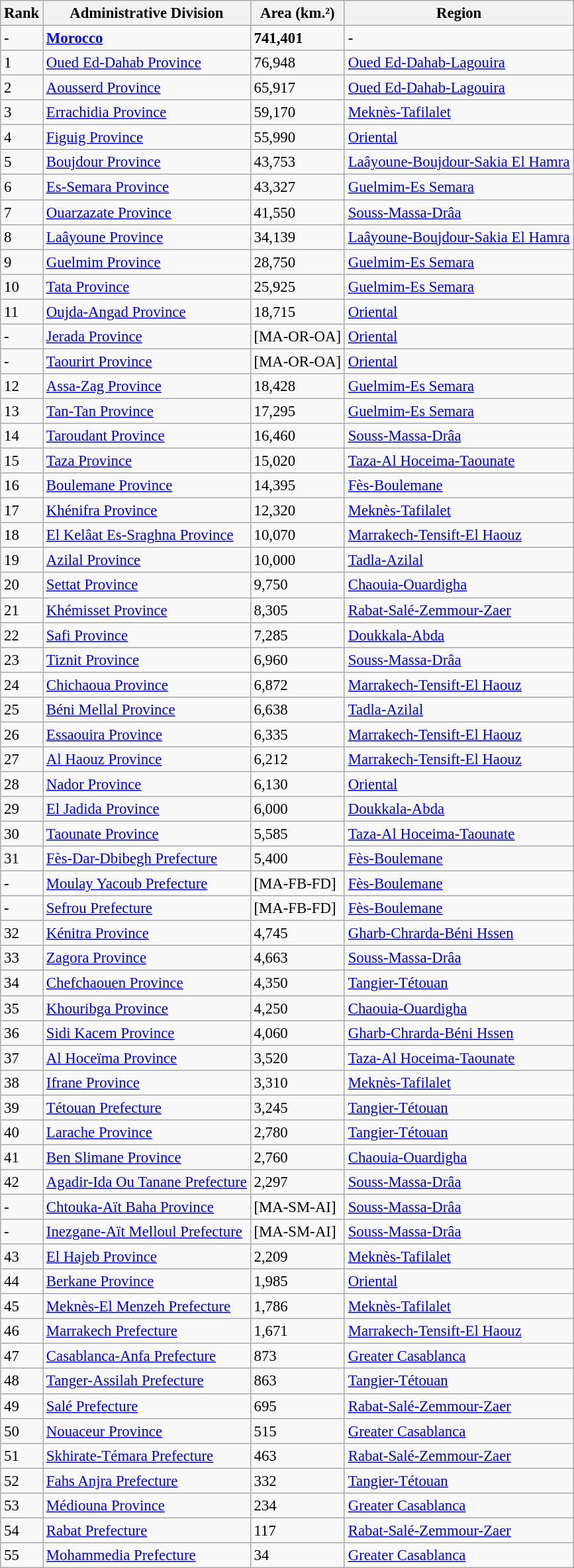<table class="wikitable sortable" style="font-size: 95%;">
<tr>
<th>Rank</th>
<th>Administrative Division</th>
<th>Area (km.²)</th>
<th>Region</th>
</tr>
<tr>
<td>-</td>
<td><strong><a href='#'>Morocco</a></strong></td>
<td><strong>741,401</strong></td>
<td>-</td>
</tr>
<tr>
<td>1</td>
<td><a href='#'>Oued Ed-Dahab Province</a></td>
<td>76,948</td>
<td><a href='#'>Oued Ed-Dahab-Lagouira</a></td>
</tr>
<tr>
<td>2</td>
<td><a href='#'>Aousserd Province</a></td>
<td>65,917</td>
<td><a href='#'>Oued Ed-Dahab-Lagouira</a></td>
</tr>
<tr>
<td>3</td>
<td><a href='#'>Errachidia Province</a></td>
<td>59,170</td>
<td><a href='#'>Meknès-Tafilalet</a></td>
</tr>
<tr>
<td>4</td>
<td><a href='#'>Figuig Province</a></td>
<td>55,990</td>
<td><a href='#'>Oriental</a></td>
</tr>
<tr>
<td>5</td>
<td><a href='#'>Boujdour Province</a></td>
<td>43,753</td>
<td><a href='#'>Laâyoune-Boujdour-Sakia El Hamra</a></td>
</tr>
<tr>
<td>6</td>
<td><a href='#'>Es-Semara Province</a></td>
<td>43,327</td>
<td><a href='#'>Guelmim-Es Semara</a></td>
</tr>
<tr>
<td>7</td>
<td><a href='#'>Ouarzazate Province</a></td>
<td>41,550</td>
<td><a href='#'>Souss-Massa-Drâa</a></td>
</tr>
<tr>
<td>8</td>
<td><a href='#'>Laâyoune Province</a></td>
<td>34,139</td>
<td><a href='#'>Laâyoune-Boujdour-Sakia El Hamra</a></td>
</tr>
<tr>
<td>9</td>
<td><a href='#'>Guelmim Province</a></td>
<td>28,750</td>
<td><a href='#'>Guelmim-Es Semara</a></td>
</tr>
<tr>
<td>10</td>
<td><a href='#'>Tata Province</a></td>
<td>25,925</td>
<td><a href='#'>Guelmim-Es Semara</a></td>
</tr>
<tr>
<td>11</td>
<td><a href='#'>Oujda-Angad Province</a></td>
<td>18,715</td>
<td><a href='#'>Oriental</a></td>
</tr>
<tr>
<td>-</td>
<td><a href='#'>Jerada Province</a></td>
<td>[MA-OR-OA]</td>
<td><a href='#'>Oriental</a></td>
</tr>
<tr>
<td>-</td>
<td><a href='#'>Taourirt Province</a></td>
<td>[MA-OR-OA]</td>
<td><a href='#'>Oriental</a></td>
</tr>
<tr>
<td>12</td>
<td><a href='#'>Assa-Zag Province</a></td>
<td>18,428</td>
<td><a href='#'>Guelmim-Es Semara</a></td>
</tr>
<tr>
<td>13</td>
<td><a href='#'>Tan-Tan Province</a></td>
<td>17,295</td>
<td><a href='#'>Guelmim-Es Semara</a></td>
</tr>
<tr>
<td>14</td>
<td><a href='#'>Taroudant Province</a></td>
<td>16,460</td>
<td><a href='#'>Souss-Massa-Drâa</a></td>
</tr>
<tr>
<td>15</td>
<td><a href='#'>Taza Province</a></td>
<td>15,020</td>
<td><a href='#'>Taza-Al Hoceima-Taounate</a></td>
</tr>
<tr>
<td>16</td>
<td><a href='#'>Boulemane Province</a></td>
<td>14,395</td>
<td><a href='#'>Fès-Boulemane</a></td>
</tr>
<tr>
<td>17</td>
<td><a href='#'>Khénifra Province</a></td>
<td>12,320</td>
<td><a href='#'>Meknès-Tafilalet</a></td>
</tr>
<tr>
<td>18</td>
<td><a href='#'>El Kelâat Es-Sraghna Province</a></td>
<td>10,070</td>
<td><a href='#'>Marrakech-Tensift-El Haouz</a></td>
</tr>
<tr>
<td>19</td>
<td><a href='#'>Azilal Province</a></td>
<td>10,000</td>
<td><a href='#'>Tadla-Azilal</a></td>
</tr>
<tr>
<td>20</td>
<td><a href='#'>Settat Province</a></td>
<td>9,750</td>
<td><a href='#'>Chaouia-Ouardigha</a></td>
</tr>
<tr>
<td>21</td>
<td><a href='#'>Khémisset Province</a></td>
<td>8,305</td>
<td><a href='#'>Rabat-Salé-Zemmour-Zaer</a></td>
</tr>
<tr>
<td>22</td>
<td><a href='#'>Safi Province</a></td>
<td>7,285</td>
<td><a href='#'>Doukkala-Abda</a></td>
</tr>
<tr>
<td>23</td>
<td><a href='#'>Tiznit Province</a></td>
<td>6,960</td>
<td><a href='#'>Souss-Massa-Drâa</a></td>
</tr>
<tr>
<td>24</td>
<td><a href='#'>Chichaoua Province</a></td>
<td>6,872</td>
<td><a href='#'>Marrakech-Tensift-El Haouz</a></td>
</tr>
<tr>
<td>25</td>
<td><a href='#'>Béni Mellal Province</a></td>
<td>6,638</td>
<td><a href='#'>Tadla-Azilal</a></td>
</tr>
<tr>
<td>26</td>
<td><a href='#'>Essaouira Province</a></td>
<td>6,335</td>
<td><a href='#'>Marrakech-Tensift-El Haouz</a></td>
</tr>
<tr>
<td>27</td>
<td><a href='#'>Al Haouz Province</a></td>
<td>6,212</td>
<td><a href='#'>Marrakech-Tensift-El Haouz</a></td>
</tr>
<tr>
<td>28</td>
<td><a href='#'>Nador Province</a></td>
<td>6,130</td>
<td><a href='#'>Oriental</a></td>
</tr>
<tr>
<td>29</td>
<td><a href='#'>El Jadida Province</a></td>
<td>6,000</td>
<td><a href='#'>Doukkala-Abda</a></td>
</tr>
<tr>
<td>30</td>
<td><a href='#'>Taounate Province</a></td>
<td>5,585</td>
<td><a href='#'>Taza-Al Hoceima-Taounate</a></td>
</tr>
<tr>
<td>31</td>
<td><a href='#'>Fès-Dar-Dbibegh Prefecture</a></td>
<td>5,400</td>
<td><a href='#'>Fès-Boulemane</a></td>
</tr>
<tr>
<td>-</td>
<td><a href='#'>Moulay Yacoub Prefecture</a></td>
<td>[MA-FB-FD]</td>
<td><a href='#'>Fès-Boulemane</a></td>
</tr>
<tr>
<td>-</td>
<td><a href='#'>Sefrou Prefecture</a></td>
<td>[MA-FB-FD]</td>
<td><a href='#'>Fès-Boulemane</a></td>
</tr>
<tr>
<td>32</td>
<td><a href='#'>Kénitra Province</a></td>
<td>4,745</td>
<td><a href='#'>Gharb-Chrarda-Béni Hssen</a></td>
</tr>
<tr>
<td>33</td>
<td><a href='#'>Zagora Province</a></td>
<td>4,663</td>
<td><a href='#'>Souss-Massa-Drâa</a></td>
</tr>
<tr>
<td>34</td>
<td><a href='#'>Chefchaouen Province</a></td>
<td>4,350</td>
<td><a href='#'>Tangier-Tétouan</a></td>
</tr>
<tr>
<td>35</td>
<td><a href='#'>Khouribga Province</a></td>
<td>4,250</td>
<td><a href='#'>Chaouia-Ouardigha</a></td>
</tr>
<tr>
<td>36</td>
<td><a href='#'>Sidi Kacem Province</a></td>
<td>4,060</td>
<td><a href='#'>Gharb-Chrarda-Béni Hssen</a></td>
</tr>
<tr>
<td>37</td>
<td><a href='#'>Al Hoceïma Province</a></td>
<td>3,520</td>
<td><a href='#'>Taza-Al Hoceima-Taounate</a></td>
</tr>
<tr>
<td>38</td>
<td><a href='#'>Ifrane Province</a></td>
<td>3,310</td>
<td><a href='#'>Meknès-Tafilalet</a></td>
</tr>
<tr>
<td>39</td>
<td><a href='#'>Tétouan Prefecture</a></td>
<td>3,245</td>
<td><a href='#'>Tangier-Tétouan</a></td>
</tr>
<tr>
<td>40</td>
<td><a href='#'>Larache Province</a></td>
<td>2,780</td>
<td><a href='#'>Tangier-Tétouan</a></td>
</tr>
<tr>
<td>41</td>
<td><a href='#'>Ben Slimane Province</a></td>
<td>2,760</td>
<td><a href='#'>Chaouia-Ouardigha</a></td>
</tr>
<tr>
<td>42</td>
<td><a href='#'>Agadir-Ida Ou Tanane Prefecture</a></td>
<td>2,297</td>
<td><a href='#'>Souss-Massa-Drâa</a></td>
</tr>
<tr>
<td>-</td>
<td><a href='#'>Chtouka-Aït Baha Province</a></td>
<td>[MA-SM-AI]</td>
<td><a href='#'>Souss-Massa-Drâa</a></td>
</tr>
<tr>
<td>-</td>
<td><a href='#'>Inezgane-Aït Melloul Prefecture</a></td>
<td>[MA-SM-AI]</td>
<td><a href='#'>Souss-Massa-Drâa</a></td>
</tr>
<tr>
<td>43</td>
<td><a href='#'>El Hajeb Province</a></td>
<td>2,209</td>
<td><a href='#'>Meknès-Tafilalet</a></td>
</tr>
<tr>
<td>44</td>
<td><a href='#'>Berkane Province</a></td>
<td>1,985</td>
<td><a href='#'>Oriental</a></td>
</tr>
<tr>
<td>45</td>
<td><a href='#'>Meknès-El Menzeh Prefecture</a></td>
<td>1,786</td>
<td><a href='#'>Meknès-Tafilalet</a></td>
</tr>
<tr>
<td>46</td>
<td><a href='#'>Marrakech Prefecture</a></td>
<td>1,671</td>
<td><a href='#'>Marrakech-Tensift-El Haouz</a></td>
</tr>
<tr>
<td>47</td>
<td><a href='#'>Casablanca-Anfa Prefecture</a></td>
<td>873</td>
<td><a href='#'>Greater Casablanca</a></td>
</tr>
<tr>
<td>48</td>
<td><a href='#'>Tanger-Assilah Prefecture</a></td>
<td>863</td>
<td><a href='#'>Tangier-Tétouan</a></td>
</tr>
<tr>
<td>49</td>
<td><a href='#'>Salé Prefecture</a></td>
<td>695</td>
<td><a href='#'>Rabat-Salé-Zemmour-Zaer</a></td>
</tr>
<tr>
<td>50</td>
<td><a href='#'>Nouaceur Province</a></td>
<td>515</td>
<td><a href='#'>Greater Casablanca</a></td>
</tr>
<tr>
<td>51</td>
<td><a href='#'>Skhirate-Témara Prefecture</a></td>
<td>463</td>
<td><a href='#'>Rabat-Salé-Zemmour-Zaer</a></td>
</tr>
<tr>
<td>52</td>
<td><a href='#'>Fahs Anjra Prefecture</a></td>
<td>332</td>
<td><a href='#'>Tangier-Tétouan</a></td>
</tr>
<tr>
<td>53</td>
<td><a href='#'>Médiouna Province</a></td>
<td>234</td>
<td><a href='#'>Greater Casablanca</a></td>
</tr>
<tr>
<td>54</td>
<td><a href='#'>Rabat Prefecture</a></td>
<td>117</td>
<td><a href='#'>Rabat-Salé-Zemmour-Zaer</a></td>
</tr>
<tr>
<td>55</td>
<td><a href='#'>Mohammedia Prefecture</a></td>
<td>34</td>
<td><a href='#'>Greater Casablanca</a></td>
</tr>
</table>
